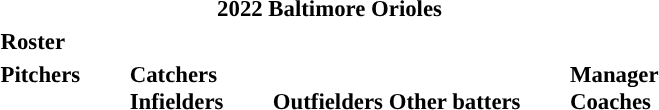<table class="toccolours" style="font-size: 95%;">
<tr>
<th colspan="10">2022 Baltimore Orioles</th>
</tr>
<tr>
<td colspan="10"><strong>Roster</strong></td>
</tr>
<tr>
<td valign="top"><strong>Pitchers</strong><br>































</td>
<td style="width:25px;"></td>
<td valign="top"><strong>Catchers</strong><br>


<strong>Infielders</strong>













</td>
<td style="width:25px;"></td>
<td valign="top"><br><strong>Outfielders</strong>







<strong>Other batters</strong>
</td>
<td style="width:25px;"></td>
<td valign="top"><strong>Manager</strong><br>
<strong>Coaches</strong>
 
 
 
 
 
 
 
 
 
 
 </td>
</tr>
</table>
